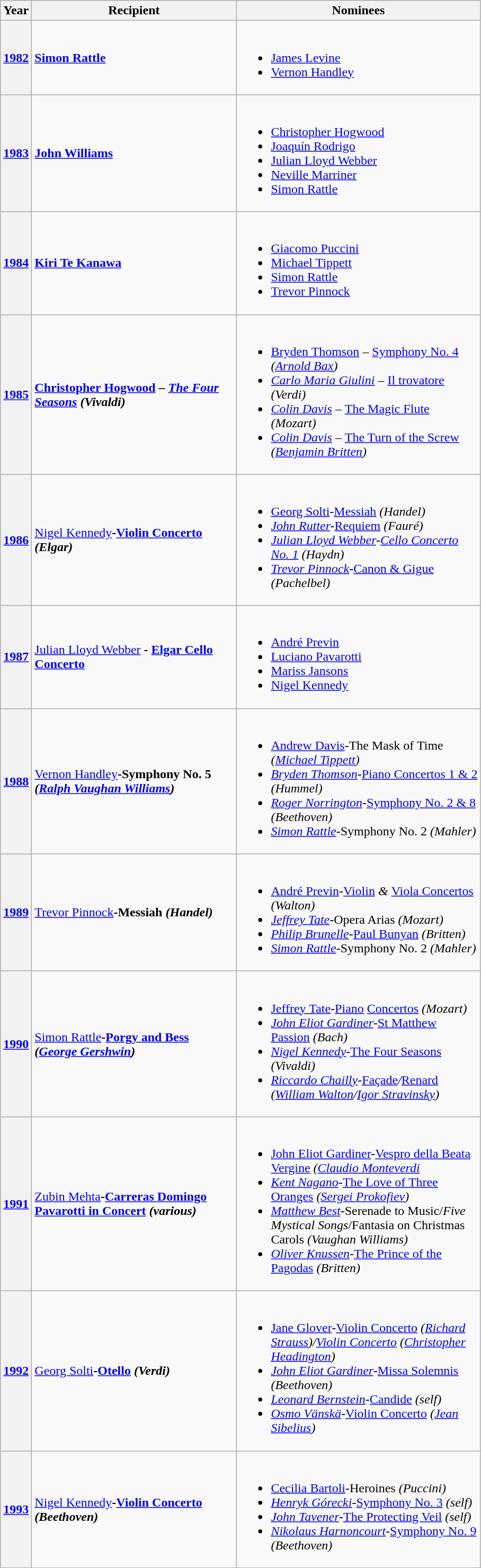<table class="wikitable sortable">
<tr>
<th>Year</th>
<th width=250px>Recipient</th>
<th width=300px class=unsortable>Nominees</th>
</tr>
<tr>
<th><a href='#'>1982</a></th>
<td><strong><a href='#'>Simon Rattle</a></strong></td>
<td><br><ul><li><a href='#'>James Levine</a></li><li><a href='#'>Vernon Handley</a></li></ul></td>
</tr>
<tr>
<th><a href='#'>1983</a></th>
<td><strong><a href='#'>John Williams</a></strong></td>
<td><br><ul><li><a href='#'>Christopher Hogwood</a></li><li><a href='#'>Joaquín Rodrigo</a></li><li><a href='#'>Julian Lloyd Webber</a></li><li><a href='#'>Neville Marriner</a></li><li><a href='#'>Simon Rattle</a></li></ul></td>
</tr>
<tr>
<th><a href='#'>1984</a></th>
<td><strong><a href='#'>Kiri Te Kanawa</a></strong></td>
<td><br><ul><li><a href='#'>Giacomo Puccini</a></li><li><a href='#'>Michael Tippett</a></li><li><a href='#'>Simon Rattle</a></li><li><a href='#'>Trevor Pinnock</a></li></ul></td>
</tr>
<tr>
<th><a href='#'>1985</a></th>
<td><strong><a href='#'>Christopher Hogwood</a> – <em><a href='#'>The Four Seasons</a><strong><em> (Vivaldi)</td>
<td><br><ul><li><a href='#'>Bryden Thomson</a> – </em><a href='#'>Symphony No. 4</a><em> (<a href='#'>Arnold Bax</a>)</li><li><a href='#'>Carlo Maria Giulini</a> – </em><a href='#'>Il trovatore</a><em>  (Verdi)</li><li><a href='#'>Colin Davis</a> – </em><a href='#'>The Magic Flute</a><em> (Mozart)</li><li><a href='#'>Colin Davis</a> – </em><a href='#'>The Turn of the Screw</a><em> (<a href='#'>Benjamin Britten</a>)</li></ul></td>
</tr>
<tr>
<th><a href='#'>1986</a></th>
<td></strong><a href='#'>Nigel Kennedy</a><strong>-</em><a href='#'>Violin Concerto</a><em> (Elgar)</td>
<td><br><ul><li><a href='#'>Georg Solti</a>-</em><a href='#'>Messiah</a><em> (Handel)</li><li><a href='#'>John Rutter</a>-</em><a href='#'>Requiem</a><em> (Fauré)</li><li><a href='#'>Julian Lloyd Webber</a>-<a href='#'>Cello Concerto No. 1</a> (Haydn)</li><li><a href='#'>Trevor Pinnock</a>-</em><a href='#'>Canon & Gigue</a><em> (Pachelbel)</li></ul></td>
</tr>
<tr>
<th><a href='#'>1987</a></th>
<td></strong><a href='#'>Julian Lloyd Webber</a><strong> - <a href='#'>Elgar Cello Concerto</a></td>
<td><br><ul><li><a href='#'>André Previn</a></li><li><a href='#'>Luciano Pavarotti</a></li><li><a href='#'>Mariss Jansons</a></li><li><a href='#'>Nigel Kennedy</a></li></ul></td>
</tr>
<tr>
<th><a href='#'>1988</a></th>
<td></strong><a href='#'>Vernon Handley</a><strong>-</em>Symphony No. 5<em> (<a href='#'>Ralph Vaughan Williams</a>)</td>
<td><br><ul><li><a href='#'>Andrew Davis</a>-</em>The Mask of Time<em> (<a href='#'>Michael Tippett</a>)</li><li><a href='#'>Bryden Thomson</a>-</em><a href='#'>Piano Concertos 1 & 2</a><em> (Hummel)</li><li><a href='#'>Roger Norrington</a>-</em><a href='#'>Symphony No. 2 & 8</a><em> (Beethoven)</li><li><a href='#'>Simon Rattle</a>-</em>Symphony No. 2<em> (Mahler)</li></ul></td>
</tr>
<tr>
<th><a href='#'>1989</a></th>
<td></strong><a href='#'>Trevor Pinnock</a><strong>-</em>Messiah<em> (Handel)</td>
<td><br><ul><li><a href='#'>André Previn</a>-</em><a href='#'>Violin</a><em> & </em><a href='#'>Viola Concertos</a><em> (Walton)</li><li><a href='#'>Jeffrey Tate</a>-</em>Opera Arias<em> (Mozart)</li><li><a href='#'>Philip Brunelle</a>-</em><a href='#'>Paul Bunyan</a><em> (Britten)</li><li><a href='#'>Simon Rattle</a>-</em>Symphony No. 2<em> (Mahler)</li></ul></td>
</tr>
<tr>
<th><a href='#'>1990</a></th>
<td></strong><a href='#'>Simon Rattle</a><strong>-</em><a href='#'>Porgy and Bess</a><em> (<a href='#'>George Gershwin</a>)</td>
<td><br><ul><li><a href='#'>Jeffrey Tate</a>-</em><a href='#'>Piano</a> <a href='#'>Concertos</a><em> (Mozart)</li><li><a href='#'>John Eliot Gardiner</a>-</em><a href='#'>St Matthew Passion</a><em> (Bach)</li><li><a href='#'>Nigel Kennedy</a>-</em><a href='#'>The Four Seasons</a><em> (Vivaldi)</li><li><a href='#'>Riccardo Chailly</a>-</em><a href='#'>Façade</a><em>/</em><a href='#'>Renard</a><em> (<a href='#'>William Walton</a>/<a href='#'>Igor Stravinsky</a>)</li></ul></td>
</tr>
<tr>
<th><a href='#'>1991</a></th>
<td></strong><a href='#'>Zubin Mehta</a><strong>-</em><a href='#'>Carreras Domingo Pavarotti in Concert</a><em> (various)</td>
<td><br><ul><li><a href='#'>John Eliot Gardiner</a>-</em><a href='#'>Vespro della Beata Vergine</a><em> (<a href='#'>Claudio Monteverdi</a></li><li><a href='#'>Kent Nagano</a>-</em><a href='#'>The Love of Three Oranges</a><em> (<a href='#'>Sergei Prokofiev</a>)</li><li><a href='#'>Matthew Best</a>-</em>Serenade to Music/<em>Five Mystical Songs</em>/Fantasia on Christmas Carols<em> (Vaughan Williams)</li><li><a href='#'>Oliver Knussen</a>-</em><a href='#'>The Prince of the Pagodas</a><em> (Britten)</li></ul></td>
</tr>
<tr>
<th><a href='#'>1992</a></th>
<td></strong><a href='#'>Georg Solti</a><strong>-</em><a href='#'>Otello</a><em> (Verdi)</td>
<td><br><ul><li><a href='#'>Jane Glover</a>-</em><a href='#'>Violin Concerto</a><em> (<a href='#'>Richard Strauss</a>)/<a href='#'>Violin Concerto</a> (<a href='#'>Christopher Headington</a>)</li><li><a href='#'>John Eliot Gardiner</a>-</em><a href='#'>Missa Solemnis</a><em> (Beethoven)</li><li><a href='#'>Leonard Bernstein</a>-</em><a href='#'>Candide</a><em> (self)</li><li><a href='#'>Osmo Vänskä</a>-</em><a href='#'>Violin Concerto</a><em> (<a href='#'>Jean Sibelius</a>)</li></ul></td>
</tr>
<tr>
<th><a href='#'>1993</a></th>
<td></strong><a href='#'>Nigel Kennedy</a><strong>-</em><a href='#'>Violin Concerto</a><em> (Beethoven)</td>
<td><br><ul><li><a href='#'>Cecilia Bartoli</a>-</em>Heroines<em> (Puccini)</li><li><a href='#'>Henryk Górecki</a>-</em><a href='#'>Symphony No. 3</a><em> (self)</li><li><a href='#'>John Tavener</a>-</em><a href='#'>The Protecting Veil</a><em> (self)</li><li><a href='#'>Nikolaus Harnoncourt</a>-</em><a href='#'>Symphony No. 9</a><em> (Beethoven)</li></ul></td>
</tr>
</table>
